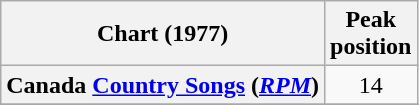<table class="wikitable sortable plainrowheaders">
<tr>
<th scope="col">Chart (1977)</th>
<th scope="col">Peak<br>position</th>
</tr>
<tr>
<th scope="row">Canada <a href='#'>Country Songs</a> (<em><a href='#'>RPM</a></em>)</th>
<td align="center">14</td>
</tr>
<tr>
</tr>
<tr>
</tr>
</table>
